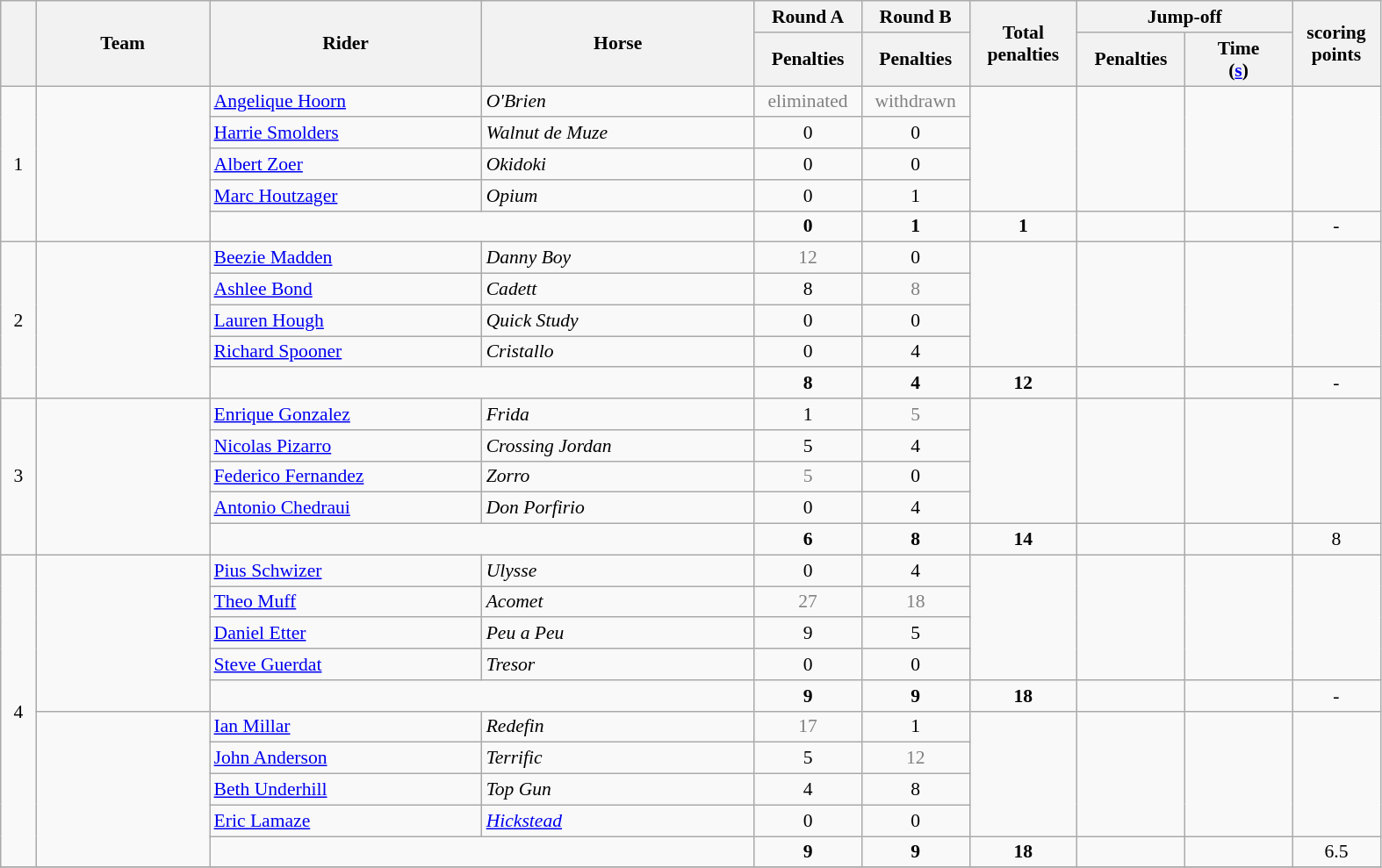<table class="wikitable" style="font-size: 90%">
<tr>
<th rowspan=2 width=20></th>
<th rowspan=2 width=125>Team</th>
<th rowspan=2 width=200>Rider</th>
<th rowspan=2 width=200>Horse</th>
<th>Round A</th>
<th>Round B</th>
<th rowspan=2 width=75>Total penalties</th>
<th colspan=2>Jump-off</th>
<th rowspan=2 width=60>scoring<br>points</th>
</tr>
<tr>
<th width=75>Penalties</th>
<th width=75>Penalties</th>
<th width=75>Penalties</th>
<th width=75>Time<br>(<a href='#'>s</a>)</th>
</tr>
<tr>
<td rowspan=5 align=center>1</td>
<td rowspan=5></td>
<td><a href='#'>Angelique Hoorn</a></td>
<td><em>O'Brien</em></td>
<td align=center style=color:gray>eliminated</td>
<td align=center style=color:gray>withdrawn</td>
<td rowspan=4></td>
<td rowspan=4></td>
<td rowspan=4></td>
<td rowspan=4></td>
</tr>
<tr>
<td><a href='#'>Harrie Smolders</a></td>
<td><em>Walnut de Muze</em></td>
<td align=center>0</td>
<td align=center>0</td>
</tr>
<tr>
<td><a href='#'>Albert Zoer</a></td>
<td><em>Okidoki</em></td>
<td align=center>0</td>
<td align=center>0</td>
</tr>
<tr>
<td><a href='#'>Marc Houtzager</a></td>
<td><em>Opium</em></td>
<td align=center>0</td>
<td align=center>1</td>
</tr>
<tr>
<td colspan=2></td>
<td align=center><strong>0</strong></td>
<td align=center><strong>1</strong></td>
<td align=center><strong>1</strong></td>
<td></td>
<td></td>
<td align=center>-</td>
</tr>
<tr>
<td rowspan=5 align=center>2</td>
<td rowspan=5></td>
<td><a href='#'>Beezie Madden</a></td>
<td><em>Danny Boy</em></td>
<td align=center style=color:gray>12</td>
<td align=center>0</td>
<td rowspan=4></td>
<td rowspan=4></td>
<td rowspan=4></td>
<td rowspan=4></td>
</tr>
<tr>
<td><a href='#'>Ashlee Bond</a></td>
<td><em>Cadett</em></td>
<td align=center>8</td>
<td align=center style=color:gray>8</td>
</tr>
<tr>
<td><a href='#'>Lauren Hough</a></td>
<td><em>Quick Study</em></td>
<td align=center>0</td>
<td align=center>0</td>
</tr>
<tr>
<td><a href='#'>Richard Spooner</a></td>
<td><em>Cristallo</em></td>
<td align=center>0</td>
<td align=center>4</td>
</tr>
<tr>
<td colspan=2></td>
<td align=center><strong>8</strong></td>
<td align=center><strong>4</strong></td>
<td align=center><strong>12</strong></td>
<td></td>
<td></td>
<td align=center>-</td>
</tr>
<tr>
<td rowspan=5 align=center>3</td>
<td rowspan=5></td>
<td><a href='#'>Enrique Gonzalez</a></td>
<td><em>Frida</em></td>
<td align=center>1</td>
<td align=center style=color:gray>5</td>
<td rowspan=4></td>
<td rowspan=4></td>
<td rowspan=4></td>
<td rowspan=4></td>
</tr>
<tr>
<td><a href='#'>Nicolas Pizarro</a></td>
<td><em>Crossing Jordan</em></td>
<td align=center>5</td>
<td align=center>4</td>
</tr>
<tr>
<td><a href='#'>Federico Fernandez</a></td>
<td><em>Zorro</em></td>
<td align=center style=color:gray>5</td>
<td align=center>0</td>
</tr>
<tr>
<td><a href='#'>Antonio Chedraui</a></td>
<td><em>Don Porfirio</em></td>
<td align=center>0</td>
<td align=center>4</td>
</tr>
<tr>
<td colspan=2></td>
<td align=center><strong>6</strong></td>
<td align=center><strong>8</strong></td>
<td align=center><strong>14</strong></td>
<td></td>
<td></td>
<td align=center>8</td>
</tr>
<tr>
<td rowspan=10 align=center>4</td>
<td rowspan=5></td>
<td><a href='#'>Pius Schwizer</a></td>
<td><em>Ulysse</em></td>
<td align=center>0</td>
<td align=center>4</td>
<td rowspan=4></td>
<td rowspan=4></td>
<td rowspan=4></td>
<td rowspan=4></td>
</tr>
<tr>
<td><a href='#'>Theo Muff</a></td>
<td><em>Acomet</em></td>
<td align=center style=color:gray>27</td>
<td align=center style=color:gray>18</td>
</tr>
<tr>
<td><a href='#'>Daniel Etter</a></td>
<td><em>Peu a Peu</em></td>
<td align=center>9</td>
<td align=center>5</td>
</tr>
<tr>
<td><a href='#'>Steve Guerdat</a></td>
<td><em>Tresor</em></td>
<td align=center>0</td>
<td align=center>0</td>
</tr>
<tr>
<td colspan=2></td>
<td align=center><strong>9</strong></td>
<td align=center><strong>9</strong></td>
<td align=center><strong>18</strong></td>
<td></td>
<td></td>
<td align=center>-</td>
</tr>
<tr>
<td rowspan=5></td>
<td><a href='#'>Ian Millar</a></td>
<td><em>Redefin</em></td>
<td align=center style=color:gray>17</td>
<td align=center>1</td>
<td rowspan=4></td>
<td rowspan=4></td>
<td rowspan=4></td>
<td rowspan=4></td>
</tr>
<tr>
<td><a href='#'>John Anderson</a></td>
<td><em>Terrific</em></td>
<td align=center>5</td>
<td align=center style=color:gray>12</td>
</tr>
<tr>
<td><a href='#'>Beth Underhill</a></td>
<td><em>Top Gun</em></td>
<td align=center>4</td>
<td align=center>8</td>
</tr>
<tr>
<td><a href='#'>Eric Lamaze</a></td>
<td><em><a href='#'>Hickstead</a></em></td>
<td align=center>0</td>
<td align=center>0</td>
</tr>
<tr>
<td colspan=2></td>
<td align=center><strong>9</strong></td>
<td align=center><strong>9</strong></td>
<td align=center><strong>18</strong></td>
<td></td>
<td></td>
<td align=center>6.5</td>
</tr>
<tr>
</tr>
</table>
